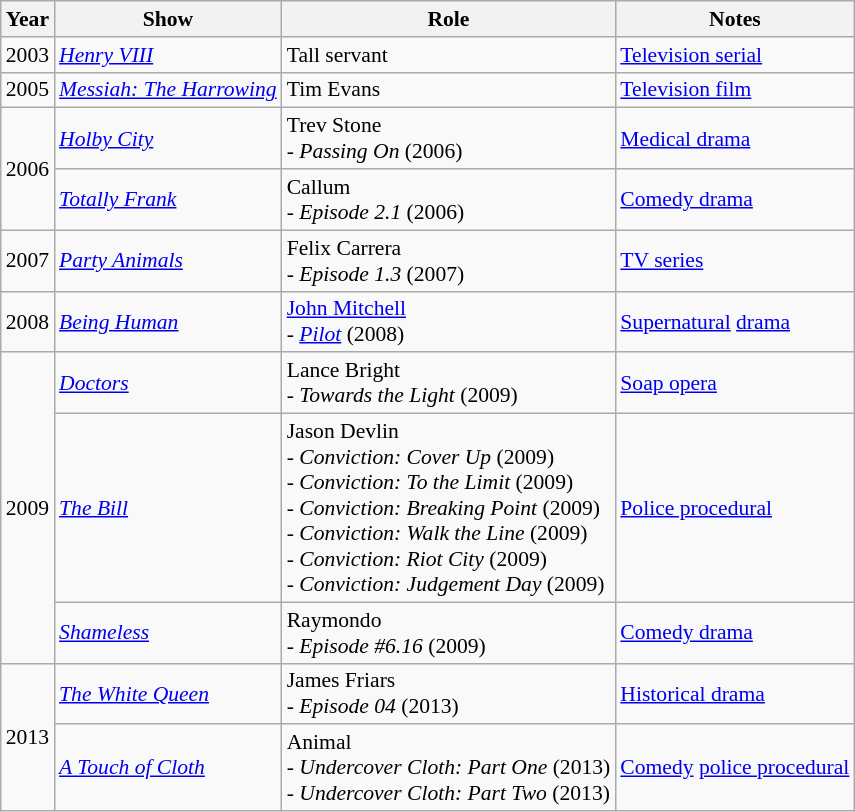<table class="wikitable" style="font-size: 90%;">
<tr>
<th>Year</th>
<th>Show</th>
<th>Role</th>
<th>Notes</th>
</tr>
<tr>
<td rowspan="1">2003</td>
<td><em><a href='#'>Henry VIII</a></em></td>
<td>Tall servant</td>
<td><a href='#'>Television serial</a></td>
</tr>
<tr>
<td rowspan="1">2005</td>
<td><em><a href='#'>Messiah: The Harrowing</a></em></td>
<td>Tim Evans</td>
<td><a href='#'>Television film</a></td>
</tr>
<tr>
<td rowspan="2">2006</td>
<td><em><a href='#'>Holby City</a></em></td>
<td>Trev Stone<br>- <em>Passing On</em> (2006)</td>
<td><a href='#'>Medical drama</a></td>
</tr>
<tr>
<td><em><a href='#'>Totally Frank</a></em></td>
<td>Callum<br>- <em>Episode 2.1</em> (2006)</td>
<td><a href='#'>Comedy drama</a></td>
</tr>
<tr>
<td rowspan="1">2007</td>
<td><em><a href='#'>Party Animals</a></em></td>
<td>Felix Carrera<br>- <em>Episode 1.3</em> (2007)</td>
<td><a href='#'>TV series</a></td>
</tr>
<tr>
<td rowspan="1">2008</td>
<td><em><a href='#'>Being Human</a></em></td>
<td><a href='#'>John Mitchell</a><br>- <em><a href='#'>Pilot</a></em> (2008)</td>
<td><a href='#'>Supernatural</a> <a href='#'>drama</a></td>
</tr>
<tr>
<td rowspan="3">2009</td>
<td><em><a href='#'>Doctors</a></em></td>
<td>Lance Bright<br>- <em>Towards the Light</em> (2009)</td>
<td><a href='#'>Soap opera</a></td>
</tr>
<tr>
<td><em><a href='#'>The Bill</a></em></td>
<td>Jason Devlin<br>- <em>Conviction: Cover Up</em> (2009)<br>- <em>Conviction: To the Limit</em> (2009)<br>- <em>Conviction: Breaking Point</em> (2009)<br>- <em>Conviction: Walk the Line</em> (2009)<br>- <em>Conviction: Riot City</em> (2009)<br>- <em>Conviction: Judgement Day</em> (2009)</td>
<td><a href='#'>Police procedural</a></td>
</tr>
<tr>
<td><em><a href='#'>Shameless</a></em></td>
<td>Raymondo <br>- <em>Episode #6.16</em> (2009)</td>
<td><a href='#'>Comedy drama</a></td>
</tr>
<tr>
<td rowspan="2">2013</td>
<td><em><a href='#'>The White Queen</a></em></td>
<td>James Friars<br>- <em>Episode 04</em> (2013)</td>
<td><a href='#'>Historical drama</a></td>
</tr>
<tr>
<td><em><a href='#'>A Touch of Cloth</a></em></td>
<td>Animal <br>- <em>Undercover Cloth: Part One</em> (2013)<br>- <em>Undercover Cloth: Part Two</em> (2013)</td>
<td><a href='#'>Comedy</a> <a href='#'>police procedural</a></td>
</tr>
</table>
